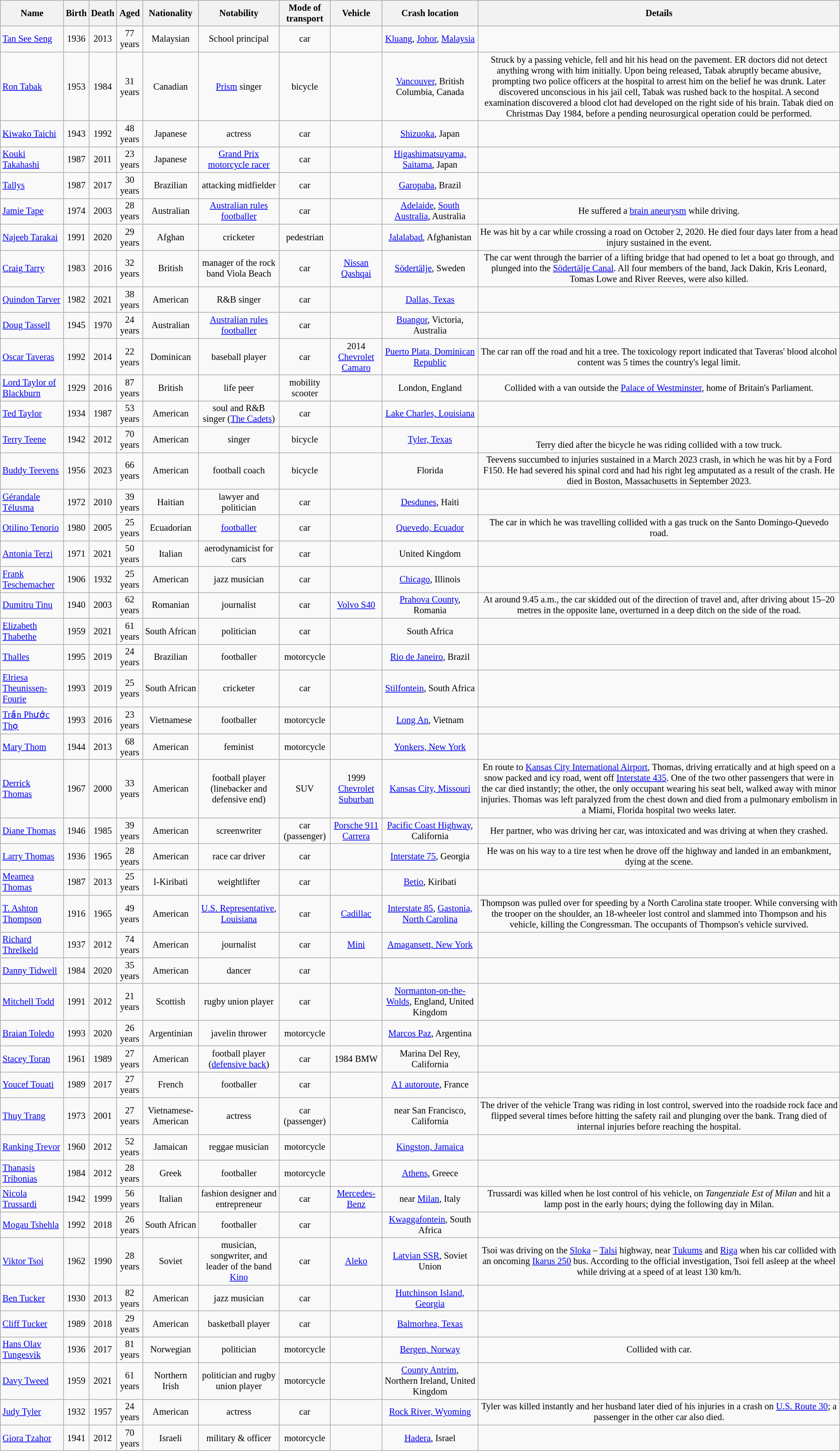<table class="wikitable sortable" style="text-align:center; font-size:85%">
<tr>
<th>Name</th>
<th>Birth</th>
<th>Death</th>
<th>Aged</th>
<th>Nationality</th>
<th>Notability</th>
<th>Mode of transport</th>
<th>Vehicle</th>
<th>Crash location</th>
<th>Details</th>
</tr>
<tr>
<td align="left"><a href='#'>Tan See Seng</a></td>
<td>1936</td>
<td>2013</td>
<td>77 years</td>
<td>Malaysian</td>
<td>School principal</td>
<td>car</td>
<td></td>
<td><a href='#'>Kluang</a>, <a href='#'>Johor</a>, <a href='#'>Malaysia</a></td>
<td></td>
</tr>
<tr>
<td align="left"><a href='#'>Ron Tabak</a></td>
<td>1953</td>
<td>1984</td>
<td>31 years</td>
<td>Canadian</td>
<td><a href='#'>Prism</a> singer</td>
<td>bicycle</td>
<td></td>
<td><a href='#'>Vancouver</a>, British Columbia, Canada</td>
<td>Struck by a passing vehicle, fell and hit his head on the pavement. ER doctors did not detect anything wrong with him initially. Upon being released, Tabak abruptly became abusive, prompting two police officers at the hospital to arrest him on the belief he was drunk. Later discovered unconscious in his jail cell, Tabak was rushed back to the hospital. A second examination discovered a blood clot had developed on the right side of his brain. Tabak died on Christmas Day 1984, before a pending neurosurgical operation could be performed.</td>
</tr>
<tr>
<td align="left"><a href='#'>Kiwako Taichi</a></td>
<td>1943</td>
<td>1992</td>
<td>48 years</td>
<td>Japanese</td>
<td>actress</td>
<td>car</td>
<td></td>
<td><a href='#'>Shizuoka</a>, Japan</td>
<td></td>
</tr>
<tr>
<td align="left"><a href='#'>Kouki Takahashi</a></td>
<td>1987</td>
<td>2011</td>
<td>23 years</td>
<td>Japanese</td>
<td><a href='#'>Grand Prix motorcycle racer</a></td>
<td>car</td>
<td></td>
<td><a href='#'>Higashimatsuyama, Saitama</a>, Japan</td>
<td></td>
</tr>
<tr>
<td align="left"><a href='#'>Tallys</a></td>
<td>1987</td>
<td>2017</td>
<td>30 years</td>
<td>Brazilian</td>
<td>attacking midfielder</td>
<td>car</td>
<td></td>
<td><a href='#'>Garopaba</a>, Brazil</td>
<td></td>
</tr>
<tr>
<td align="left"><a href='#'>Jamie Tape</a></td>
<td>1974</td>
<td>2003</td>
<td>28 years</td>
<td>Australian</td>
<td><a href='#'>Australian rules footballer</a></td>
<td>car</td>
<td></td>
<td><a href='#'>Adelaide</a>, <a href='#'>South Australia</a>, Australia</td>
<td>He suffered a <a href='#'>brain aneurysm</a> while driving.</td>
</tr>
<tr>
<td align="left"><a href='#'>Najeeb Tarakai</a></td>
<td>1991</td>
<td>2020</td>
<td>29 years</td>
<td>Afghan</td>
<td>cricketer</td>
<td>pedestrian</td>
<td></td>
<td><a href='#'>Jalalabad</a>, Afghanistan</td>
<td>He was hit by a car while crossing a road on October 2, 2020. He died four days later from a head injury sustained in the event.</td>
</tr>
<tr>
<td align="left"><a href='#'>Craig Tarry</a></td>
<td>1983</td>
<td>2016</td>
<td>32 years</td>
<td>British</td>
<td>manager of the rock band Viola Beach</td>
<td>car</td>
<td><a href='#'>Nissan Qashqai</a></td>
<td><a href='#'>Södertälje</a>, Sweden</td>
<td>The car went through the barrier of a lifting bridge that had opened to let a boat go through, and plunged into the <a href='#'>Södertälje Canal</a>. All four members of the band, Jack Dakin, Kris Leonard, Tomas Lowe and River Reeves, were also killed.</td>
</tr>
<tr>
<td align="left"><a href='#'>Quindon Tarver</a></td>
<td>1982</td>
<td>2021</td>
<td>38 years</td>
<td>American</td>
<td>R&B singer</td>
<td>car</td>
<td></td>
<td><a href='#'>Dallas, Texas</a></td>
<td></td>
</tr>
<tr>
<td align="left"><a href='#'>Doug Tassell</a></td>
<td>1945</td>
<td>1970</td>
<td>24 years</td>
<td>Australian</td>
<td><a href='#'>Australian rules footballer</a></td>
<td>car</td>
<td></td>
<td><a href='#'>Buangor</a>, Victoria, Australia</td>
<td></td>
</tr>
<tr>
<td align="left"><a href='#'>Oscar Taveras</a></td>
<td>1992</td>
<td>2014</td>
<td>22 years</td>
<td>Dominican</td>
<td>baseball player</td>
<td>car</td>
<td>2014 <a href='#'>Chevrolet Camaro</a></td>
<td><a href='#'>Puerto Plata, Dominican Republic</a></td>
<td>The car ran off the road and hit a tree. The toxicology report indicated that Taveras' blood alcohol content was 5 times the country's legal limit.</td>
</tr>
<tr>
<td align="left"><a href='#'>Lord Taylor of Blackburn</a></td>
<td>1929</td>
<td>2016</td>
<td>87 years</td>
<td>British</td>
<td>life peer</td>
<td>mobility scooter</td>
<td></td>
<td>London, England</td>
<td>Collided with a van outside the <a href='#'>Palace of Westminster</a>, home of Britain's Parliament.</td>
</tr>
<tr>
<td align="left"><a href='#'>Ted Taylor</a></td>
<td>1934</td>
<td>1987</td>
<td>53 years</td>
<td>American</td>
<td>soul and R&B singer (<a href='#'>The Cadets</a>)</td>
<td>car</td>
<td></td>
<td><a href='#'>Lake Charles, Louisiana</a></td>
<td></td>
</tr>
<tr>
<td align="left"><a href='#'>Terry Teene</a></td>
<td>1942</td>
<td>2012</td>
<td>70 years</td>
<td>American</td>
<td>singer</td>
<td>bicycle</td>
<td></td>
<td><a href='#'>Tyler, Texas</a></td>
<td><br>Terry died after the bicycle he was riding collided with a tow truck.</td>
</tr>
<tr>
<td align="left"><a href='#'>Buddy Teevens</a></td>
<td>1956</td>
<td>2023</td>
<td>66 years</td>
<td>American</td>
<td>football coach</td>
<td>bicycle</td>
<td></td>
<td>Florida</td>
<td>Teevens succumbed to injuries sustained in a March 2023 crash, in which he was hit by a Ford F150. He had severed his spinal cord and had his right leg amputated as a result of the crash. He died in Boston, Massachusetts in September 2023.</td>
</tr>
<tr>
<td align="left"><a href='#'>Gérandale Télusma</a></td>
<td>1972</td>
<td>2010</td>
<td>39 years</td>
<td>Haitian</td>
<td>lawyer and politician</td>
<td>car</td>
<td></td>
<td><a href='#'>Desdunes</a>, Haiti</td>
<td></td>
</tr>
<tr>
<td align="left"><a href='#'>Otilino Tenorio</a></td>
<td>1980</td>
<td>2005</td>
<td>25 years</td>
<td>Ecuadorian</td>
<td><a href='#'>footballer</a></td>
<td>car</td>
<td></td>
<td><a href='#'>Quevedo, Ecuador</a></td>
<td>The car in which he was travelling collided with a gas truck on the Santo Domingo-Quevedo road.</td>
</tr>
<tr>
<td align="left"><a href='#'>Antonia Terzi</a></td>
<td>1971</td>
<td>2021</td>
<td>50 years</td>
<td>Italian</td>
<td>aerodynamicist for cars</td>
<td>car</td>
<td></td>
<td>United Kingdom</td>
<td></td>
</tr>
<tr>
<td align="left"><a href='#'>Frank Teschemacher</a></td>
<td>1906</td>
<td>1932</td>
<td>25 years</td>
<td>American</td>
<td>jazz musician</td>
<td>car</td>
<td></td>
<td><a href='#'>Chicago</a>, Illinois</td>
<td></td>
</tr>
<tr>
<td align="left"><a href='#'>Dumitru Tinu</a></td>
<td>1940</td>
<td>2003</td>
<td>62 years</td>
<td>Romanian</td>
<td>journalist</td>
<td>car</td>
<td><a href='#'>Volvo S40</a></td>
<td><a href='#'>Prahova County</a>, Romania</td>
<td>At around 9.45 a.m., the car skidded out of the direction of travel and, after driving about 15–20 metres in the opposite lane, overturned in a deep ditch on the side of the road.</td>
</tr>
<tr>
<td align="left"><a href='#'>Elizabeth Thabethe</a></td>
<td>1959</td>
<td>2021</td>
<td>61 years</td>
<td>South African</td>
<td>politician</td>
<td>car</td>
<td></td>
<td>South Africa</td>
<td></td>
</tr>
<tr>
<td align="left"><a href='#'>Thalles</a></td>
<td>1995</td>
<td>2019</td>
<td>24 years</td>
<td>Brazilian</td>
<td>footballer</td>
<td>motorcycle</td>
<td></td>
<td><a href='#'>Rio de Janeiro</a>, Brazil</td>
<td></td>
</tr>
<tr>
<td align="left"><a href='#'>Elriesa Theunissen-Fourie</a></td>
<td>1993</td>
<td>2019</td>
<td>25 years</td>
<td>South African</td>
<td>cricketer</td>
<td>car</td>
<td></td>
<td><a href='#'>Stilfontein</a>, South Africa</td>
<td></td>
</tr>
<tr>
<td align="left"><a href='#'>Trần Phước Thọ</a></td>
<td>1993</td>
<td>2016</td>
<td>23 years</td>
<td>Vietnamese</td>
<td>footballer</td>
<td>motorcycle</td>
<td></td>
<td><a href='#'>Long An</a>, Vietnam</td>
<td></td>
</tr>
<tr>
<td align="left"><a href='#'>Mary Thom</a></td>
<td>1944</td>
<td>2013</td>
<td>68 years</td>
<td>American</td>
<td>feminist</td>
<td>motorcycle</td>
<td></td>
<td><a href='#'>Yonkers, New York</a></td>
<td></td>
</tr>
<tr>
<td align="left"><a href='#'>Derrick Thomas</a></td>
<td>1967</td>
<td>2000</td>
<td>33 years</td>
<td>American</td>
<td>football player (linebacker and defensive end)</td>
<td>SUV</td>
<td>1999 <a href='#'>Chevrolet Suburban</a></td>
<td><a href='#'>Kansas City, Missouri</a></td>
<td>En route to <a href='#'>Kansas City International Airport</a>, Thomas, driving erratically and at high speed on a snow packed and icy road, went off <a href='#'>Interstate 435</a>. One of the two other passengers that were in the car died instantly; the other, the only occupant wearing his seat belt, walked away with minor injuries. Thomas was left paralyzed from the chest down and died from a pulmonary embolism in a Miami, Florida hospital two weeks later.</td>
</tr>
<tr>
<td align="left"><a href='#'>Diane Thomas</a></td>
<td>1946</td>
<td>1985</td>
<td>39 years</td>
<td>American</td>
<td>screenwriter</td>
<td>car (passenger)</td>
<td><a href='#'>Porsche 911 Carrera</a></td>
<td><a href='#'>Pacific Coast Highway</a>, California</td>
<td>Her partner, who was driving her car, was intoxicated and was driving at when they crashed.</td>
</tr>
<tr>
<td align="left"><a href='#'>Larry Thomas</a></td>
<td>1936</td>
<td>1965</td>
<td>28 years</td>
<td>American</td>
<td>race car driver</td>
<td>car</td>
<td></td>
<td><a href='#'>Interstate 75</a>, Georgia</td>
<td>He was on his way to a tire test when he drove off the highway and landed in an embankment, dying at the scene.</td>
</tr>
<tr>
<td align="left"><a href='#'>Meamea Thomas</a></td>
<td>1987</td>
<td>2013</td>
<td>25 years</td>
<td>I-Kiribati</td>
<td>weightlifter</td>
<td>car</td>
<td></td>
<td><a href='#'>Betio</a>, Kiribati</td>
<td></td>
</tr>
<tr>
<td align="left"><a href='#'>T. Ashton Thompson</a></td>
<td>1916</td>
<td>1965</td>
<td>49 years</td>
<td>American</td>
<td><a href='#'>U.S. Representative</a>, <a href='#'>Louisiana</a></td>
<td>car</td>
<td><a href='#'>Cadillac</a></td>
<td><a href='#'>Interstate 85</a>, <a href='#'>Gastonia, North Carolina</a></td>
<td>Thompson was pulled over for speeding by a North Carolina state trooper. While conversing with the trooper on the shoulder, an 18-wheeler lost control and slammed into Thompson and his vehicle, killing the Congressman. The occupants of Thompson's vehicle survived.</td>
</tr>
<tr>
<td align="left"><a href='#'>Richard Threlkeld</a></td>
<td>1937</td>
<td>2012</td>
<td>74 years</td>
<td>American</td>
<td>journalist</td>
<td>car</td>
<td><a href='#'>Mini</a></td>
<td><a href='#'>Amagansett, New York</a></td>
<td></td>
</tr>
<tr>
<td align="left"><a href='#'>Danny Tidwell</a></td>
<td>1984</td>
<td>2020</td>
<td>35 years</td>
<td>American</td>
<td>dancer</td>
<td>car</td>
<td></td>
<td></td>
<td></td>
</tr>
<tr>
<td align="left"><a href='#'>Mitchell Todd</a></td>
<td>1991</td>
<td>2012</td>
<td>21 years</td>
<td>Scottish</td>
<td>rugby union player</td>
<td>car</td>
<td></td>
<td><a href='#'>Normanton-on-the-Wolds</a>, England, United Kingdom</td>
<td></td>
</tr>
<tr>
<td align="left"><a href='#'>Braian Toledo</a></td>
<td>1993</td>
<td>2020</td>
<td>26 years</td>
<td>Argentinian</td>
<td>javelin thrower</td>
<td>motorcycle</td>
<td></td>
<td><a href='#'>Marcos Paz</a>, Argentina</td>
<td></td>
</tr>
<tr>
<td align="left"><a href='#'>Stacey Toran</a></td>
<td>1961</td>
<td>1989</td>
<td>27 years</td>
<td>American</td>
<td>football player (<a href='#'>defensive back</a>)</td>
<td>car</td>
<td>1984 BMW</td>
<td>Marina Del Rey, California</td>
<td></td>
</tr>
<tr>
<td align="left"><a href='#'>Youcef Touati</a></td>
<td>1989</td>
<td>2017</td>
<td>27 years</td>
<td>French</td>
<td>footballer</td>
<td>car</td>
<td></td>
<td><a href='#'>A1 autoroute</a>, France</td>
<td></td>
</tr>
<tr>
<td align="left"><a href='#'>Thuy Trang</a></td>
<td>1973</td>
<td>2001</td>
<td>27 years</td>
<td>Vietnamese-American</td>
<td>actress</td>
<td>car (passenger)</td>
<td></td>
<td>near San Francisco, California</td>
<td>The driver of the vehicle Trang was riding in lost control, swerved into the roadside rock face and flipped several times before hitting the safety rail and plunging over the bank. Trang died of internal injuries before reaching the hospital.</td>
</tr>
<tr>
<td align="left"><a href='#'>Ranking Trevor</a></td>
<td>1960</td>
<td>2012</td>
<td>52 years</td>
<td>Jamaican</td>
<td>reggae musician</td>
<td>motorcycle</td>
<td></td>
<td><a href='#'>Kingston, Jamaica</a></td>
<td></td>
</tr>
<tr>
<td align="left"><a href='#'>Thanasis Tribonias</a></td>
<td>1984</td>
<td>2012</td>
<td>28 years</td>
<td>Greek</td>
<td>footballer</td>
<td>motorcycle</td>
<td></td>
<td><a href='#'>Athens</a>, Greece</td>
<td></td>
</tr>
<tr>
<td align="left"><a href='#'>Nicola Trussardi</a></td>
<td>1942</td>
<td>1999</td>
<td>56 years</td>
<td>Italian</td>
<td>fashion designer and entrepreneur</td>
<td>car</td>
<td><a href='#'>Mercedes-Benz</a></td>
<td>near <a href='#'>Milan</a>, Italy</td>
<td>Trussardi was killed when he lost control of his vehicle, on <em>Tangenziale Est of Milan</em> and hit a lamp post in the early hours; dying the following day in Milan.</td>
</tr>
<tr>
<td align="left"><a href='#'>Mogau Tshehla</a></td>
<td>1992</td>
<td>2018</td>
<td>26 years</td>
<td>South African</td>
<td>footballer</td>
<td>car</td>
<td></td>
<td><a href='#'>Kwaggafontein</a>, South Africa</td>
<td></td>
</tr>
<tr>
<td align="left"><a href='#'>Viktor Tsoi</a></td>
<td>1962</td>
<td>1990</td>
<td>28 years</td>
<td>Soviet</td>
<td>musician, songwriter, and leader of the band <a href='#'>Kino</a></td>
<td>car</td>
<td><a href='#'>Aleko</a></td>
<td><a href='#'>Latvian SSR</a>, Soviet Union</td>
<td>Tsoi was driving on the <a href='#'>Sloka</a> – <a href='#'>Talsi</a> highway, near <a href='#'>Tukums</a> and <a href='#'>Riga</a> when his car collided with an oncoming <a href='#'>Ikarus 250</a> bus. According to the official investigation, Tsoi fell asleep at the wheel while driving at a speed of at least 130 km/h.</td>
</tr>
<tr>
<td align="left"><a href='#'>Ben Tucker</a></td>
<td>1930</td>
<td>2013</td>
<td>82 years</td>
<td>American</td>
<td>jazz musician</td>
<td>car</td>
<td></td>
<td><a href='#'>Hutchinson Island, Georgia</a></td>
<td></td>
</tr>
<tr>
<td align="left"><a href='#'>Cliff Tucker</a></td>
<td>1989</td>
<td>2018</td>
<td>29 years</td>
<td>American</td>
<td>basketball player</td>
<td>car</td>
<td></td>
<td><a href='#'>Balmorhea, Texas</a></td>
<td></td>
</tr>
<tr>
<td align="left"><a href='#'>Hans Olav Tungesvik</a></td>
<td>1936</td>
<td>2017</td>
<td>81 years</td>
<td>Norwegian</td>
<td>politician</td>
<td>motorcycle</td>
<td></td>
<td><a href='#'>Bergen, Norway</a></td>
<td>Collided with car.</td>
</tr>
<tr>
<td align="left"><a href='#'>Davy Tweed</a></td>
<td>1959</td>
<td>2021</td>
<td>61 years</td>
<td>Northern Irish</td>
<td>politician and rugby union player</td>
<td>motorcycle</td>
<td></td>
<td><a href='#'>County Antrim</a>, Northern Ireland, United Kingdom</td>
<td></td>
</tr>
<tr>
<td align="left"><a href='#'>Judy Tyler</a></td>
<td>1932</td>
<td>1957</td>
<td>24 years</td>
<td>American</td>
<td>actress</td>
<td>car</td>
<td></td>
<td><a href='#'>Rock River, Wyoming</a></td>
<td>Tyler was killed instantly and her husband later died of his injuries in a crash on <a href='#'>U.S. Route 30</a>; a passenger in the other car also died.</td>
</tr>
<tr>
<td align="left"><a href='#'>Giora Tzahor</a></td>
<td>1941</td>
<td>2012</td>
<td>70 years</td>
<td>Israeli</td>
<td>military & officer</td>
<td>motorcycle</td>
<td></td>
<td><a href='#'>Hadera</a>, Israel</td>
<td></td>
</tr>
</table>
